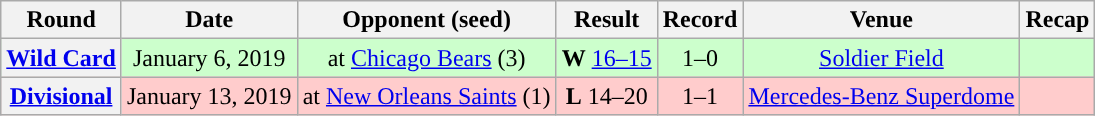<table class="wikitable" style="text-align:center">
<tr>
<th>Round</th>
<th>Date</th>
<th>Opponent (seed)</th>
<th>Result</th>
<th>Record</th>
<th>Venue</th>
<th>Recap</th>
</tr>
<tr style="background:#cfc">
<th><a href='#'>Wild Card</a></th>
<td>January 6, 2019</td>
<td>at <a href='#'>Chicago Bears</a> (3)</td>
<td><strong>W</strong> <a href='#'>16–15</a></td>
<td>1–0</td>
<td><a href='#'>Soldier Field</a></td>
<td></td>
</tr>
<tr style="background:#fcc">
<th><a href='#'>Divisional</a></th>
<td>January 13, 2019</td>
<td>at <a href='#'>New Orleans Saints</a> (1)</td>
<td><strong>L</strong> 14–20</td>
<td>1–1</td>
<td><a href='#'>Mercedes-Benz Superdome</a></td>
<td></td>
</tr>
</table>
